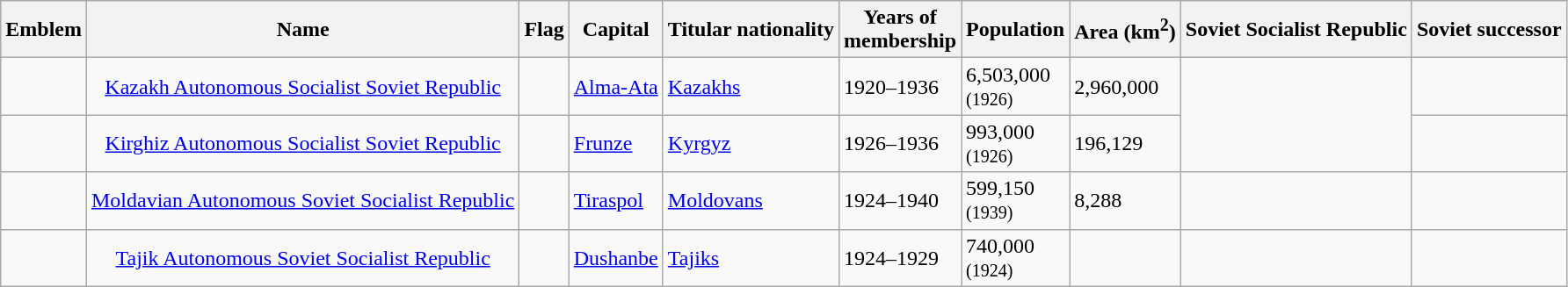<table class="wikitable sortable" style="text-align:center;">
<tr>
<th class="unsortable">Emblem</th>
<th>Name</th>
<th class="unsortable">Flag</th>
<th>Capital</th>
<th>Titular nationality</th>
<th>Years of<br>membership</th>
<th>Population</th>
<th>Area (km<sup>2</sup>)</th>
<th>Soviet Socialist Republic</th>
<th>Soviet successor</th>
</tr>
<tr>
<td align="center"></td>
<td align="center"><a href='#'>Kazakh Autonomous Socialist Soviet Republic</a></td>
<td align="center"></td>
<td align="left"><a href='#'>Alma-Ata</a></td>
<td align="left"><a href='#'>Kazakhs</a></td>
<td align="left">1920–1936</td>
<td align="left">6,503,000<br><small>(1926)</small></td>
<td align="left">2,960,000</td>
<td rowspan="2" align="left"></td>
<td align="left"></td>
</tr>
<tr>
<td align="center"></td>
<td align="center"><a href='#'>Kirghiz Autonomous Socialist Soviet Republic</a></td>
<td align="center"></td>
<td align="left"><a href='#'>Frunze</a></td>
<td align="left"><a href='#'>Kyrgyz</a></td>
<td align="left">1926–1936</td>
<td align="left">993,000<br><small>(1926)</small></td>
<td align="left">196,129</td>
<td align="left"></td>
</tr>
<tr>
<td align="center"></td>
<td align="center"><a href='#'>Moldavian Autonomous Soviet Socialist Republic</a></td>
<td align="center"></td>
<td align="left"><a href='#'>Tiraspol</a></td>
<td align="left"><a href='#'>Moldovans</a></td>
<td align="left">1924–1940</td>
<td align="left">599,150<br><small>(1939)</small></td>
<td align="left">8,288</td>
<td align="left"></td>
<td align="left"></td>
</tr>
<tr>
<td align="center"></td>
<td align="center"><a href='#'>Tajik Autonomous Soviet Socialist Republic</a></td>
<td align="center"></td>
<td align="left"><a href='#'>Dushanbe</a></td>
<td align="left"><a href='#'>Tajiks</a></td>
<td align="left">1924–1929</td>
<td align="left">740,000<br><small>(1924)</small></td>
<td align="left"></td>
<td align="left"></td>
<td align="left"></td>
</tr>
</table>
